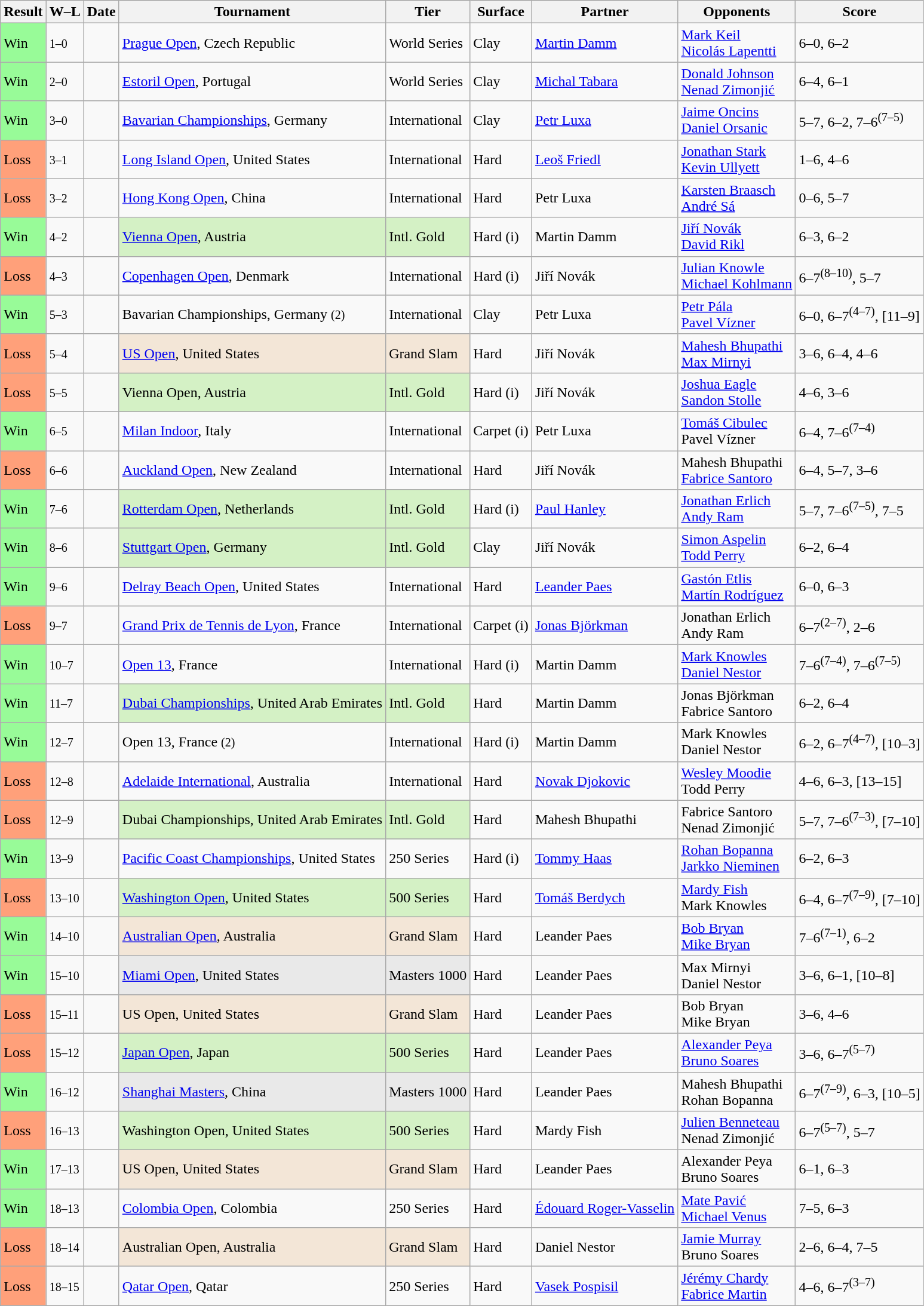<table class="sortable wikitable">
<tr>
<th>Result</th>
<th class="unsortable">W–L</th>
<th>Date</th>
<th>Tournament</th>
<th>Tier</th>
<th>Surface</th>
<th>Partner</th>
<th>Opponents</th>
<th class="unsortable">Score</th>
</tr>
<tr>
<td bgcolor=98FB98>Win</td>
<td><small>1–0</small></td>
<td><a href='#'></a></td>
<td><a href='#'>Prague Open</a>, Czech Republic</td>
<td>World Series</td>
<td>Clay</td>
<td> <a href='#'>Martin Damm</a></td>
<td> <a href='#'>Mark Keil</a><br> <a href='#'>Nicolás Lapentti</a></td>
<td>6–0, 6–2</td>
</tr>
<tr>
<td bgcolor=98FB98>Win</td>
<td><small>2–0</small></td>
<td><a href='#'></a></td>
<td><a href='#'>Estoril Open</a>, Portugal</td>
<td>World Series</td>
<td>Clay</td>
<td> <a href='#'>Michal Tabara</a></td>
<td> <a href='#'>Donald Johnson</a><br> <a href='#'>Nenad Zimonjić</a></td>
<td>6–4, 6–1</td>
</tr>
<tr>
<td bgcolor=98FB98>Win</td>
<td><small>3–0</small></td>
<td><a href='#'></a></td>
<td><a href='#'>Bavarian Championships</a>, Germany</td>
<td>International</td>
<td>Clay</td>
<td> <a href='#'>Petr Luxa</a></td>
<td> <a href='#'>Jaime Oncins</a><br> <a href='#'>Daniel Orsanic</a></td>
<td>5–7, 6–2, 7–6<sup>(7–5)</sup></td>
</tr>
<tr>
<td bgcolor=FFA07A>Loss</td>
<td><small>3–1</small></td>
<td><a href='#'></a></td>
<td><a href='#'>Long Island Open</a>, United States</td>
<td>International</td>
<td>Hard</td>
<td> <a href='#'>Leoš Friedl</a></td>
<td> <a href='#'>Jonathan Stark</a><br> <a href='#'>Kevin Ullyett</a></td>
<td>1–6, 4–6</td>
</tr>
<tr>
<td bgcolor=FFA07A>Loss</td>
<td><small>3–2</small></td>
<td><a href='#'></a></td>
<td><a href='#'>Hong Kong Open</a>, China</td>
<td>International</td>
<td>Hard</td>
<td> Petr Luxa</td>
<td> <a href='#'>Karsten Braasch</a><br> <a href='#'>André Sá</a></td>
<td>0–6, 5–7</td>
</tr>
<tr>
<td bgcolor=98FB98>Win</td>
<td><small>4–2</small></td>
<td><a href='#'></a></td>
<td style="background:#D4F1C5;"><a href='#'>Vienna Open</a>, Austria</td>
<td style="background:#D4F1C5;">Intl. Gold</td>
<td>Hard (i)</td>
<td> Martin Damm</td>
<td> <a href='#'>Jiří Novák</a><br> <a href='#'>David Rikl</a></td>
<td>6–3, 6–2</td>
</tr>
<tr>
<td bgcolor=FFA07A>Loss</td>
<td><small>4–3</small></td>
<td><a href='#'></a></td>
<td><a href='#'>Copenhagen Open</a>, Denmark</td>
<td>International</td>
<td>Hard (i)</td>
<td> Jiří Novák</td>
<td> <a href='#'>Julian Knowle</a><br> <a href='#'>Michael Kohlmann</a></td>
<td>6–7<sup>(8–10)</sup>, 5–7</td>
</tr>
<tr>
<td bgcolor=98FB98>Win</td>
<td><small>5–3</small></td>
<td><a href='#'></a></td>
<td>Bavarian Championships, Germany <small>(2)</small></td>
<td>International</td>
<td>Clay</td>
<td> Petr Luxa</td>
<td> <a href='#'>Petr Pála</a><br> <a href='#'>Pavel Vízner</a></td>
<td>6–0, 6–7<sup>(4–7)</sup>, [11–9]</td>
</tr>
<tr>
<td bgcolor=FFA07A>Loss</td>
<td><small>5–4</small></td>
<td><a href='#'></a></td>
<td style="background:#F3E6D7;"><a href='#'>US Open</a>, United States</td>
<td style="background:#F3E6D7;">Grand Slam</td>
<td>Hard</td>
<td> Jiří Novák</td>
<td> <a href='#'>Mahesh Bhupathi</a><br> <a href='#'>Max Mirnyi</a></td>
<td>3–6, 6–4, 4–6</td>
</tr>
<tr>
<td bgcolor=FFA07A>Loss</td>
<td><small>5–5</small></td>
<td><a href='#'></a></td>
<td style="background:#D4F1C5;">Vienna Open, Austria</td>
<td style="background:#D4F1C5;">Intl. Gold</td>
<td>Hard (i)</td>
<td> Jiří Novák</td>
<td> <a href='#'>Joshua Eagle</a><br> <a href='#'>Sandon Stolle</a></td>
<td>4–6, 3–6</td>
</tr>
<tr>
<td bgcolor=98FB98>Win</td>
<td><small>6–5</small></td>
<td><a href='#'></a></td>
<td><a href='#'>Milan Indoor</a>, Italy</td>
<td>International</td>
<td>Carpet (i)</td>
<td> Petr Luxa</td>
<td> <a href='#'>Tomáš Cibulec</a> <br>  Pavel Vízner</td>
<td>6–4, 7–6<sup>(7–4)</sup></td>
</tr>
<tr>
<td bgcolor=FFA07A>Loss</td>
<td><small>6–6</small></td>
<td><a href='#'></a></td>
<td><a href='#'>Auckland Open</a>, New Zealand</td>
<td>International</td>
<td>Hard</td>
<td> Jiří Novák</td>
<td> Mahesh Bhupathi<br> <a href='#'>Fabrice Santoro</a></td>
<td>6–4, 5–7, 3–6</td>
</tr>
<tr>
<td bgcolor=98FB98>Win</td>
<td><small>7–6</small></td>
<td><a href='#'></a></td>
<td style="background:#D4F1C5;"><a href='#'>Rotterdam Open</a>, Netherlands</td>
<td style="background:#D4F1C5;">Intl. Gold</td>
<td>Hard (i)</td>
<td> <a href='#'>Paul Hanley</a></td>
<td> <a href='#'>Jonathan Erlich</a><br> <a href='#'>Andy Ram</a></td>
<td>5–7, 7–6<sup>(7–5)</sup>, 7–5</td>
</tr>
<tr>
<td bgcolor=98FB98>Win</td>
<td><small>8–6</small></td>
<td><a href='#'></a></td>
<td style="background:#D4F1C5;"><a href='#'>Stuttgart Open</a>, Germany</td>
<td style="background:#D4F1C5;">Intl. Gold</td>
<td>Clay</td>
<td> Jiří Novák</td>
<td> <a href='#'>Simon Aspelin</a><br> <a href='#'>Todd Perry</a></td>
<td>6–2, 6–4</td>
</tr>
<tr>
<td bgcolor=98FB98>Win</td>
<td><small>9–6</small></td>
<td><a href='#'></a></td>
<td><a href='#'>Delray Beach Open</a>, United States</td>
<td>International</td>
<td>Hard</td>
<td> <a href='#'>Leander Paes</a></td>
<td> <a href='#'>Gastón Etlis</a><br> <a href='#'>Martín Rodríguez</a></td>
<td>6–0, 6–3</td>
</tr>
<tr>
<td bgcolor=FFA07A>Loss</td>
<td><small>9–7</small></td>
<td><a href='#'></a></td>
<td><a href='#'>Grand Prix de Tennis de Lyon</a>, France</td>
<td>International</td>
<td>Carpet (i)</td>
<td> <a href='#'>Jonas Björkman</a></td>
<td> Jonathan Erlich<br> Andy Ram</td>
<td>6–7<sup>(2–7)</sup>, 2–6</td>
</tr>
<tr>
<td bgcolor=98FB98>Win</td>
<td><small>10–7</small></td>
<td><a href='#'></a></td>
<td><a href='#'>Open 13</a>, France</td>
<td>International</td>
<td>Hard (i)</td>
<td> Martin Damm</td>
<td> <a href='#'>Mark Knowles</a><br> <a href='#'>Daniel Nestor</a></td>
<td>7–6<sup>(7–4)</sup>, 7–6<sup>(7–5)</sup></td>
</tr>
<tr>
<td bgcolor=98FB98>Win</td>
<td><small>11–7</small></td>
<td><a href='#'></a></td>
<td style="background:#D4F1C5;"><a href='#'>Dubai Championships</a>, United Arab Emirates</td>
<td style="background:#D4F1C5;">Intl. Gold</td>
<td>Hard</td>
<td> Martin Damm</td>
<td> Jonas Björkman<br> Fabrice Santoro</td>
<td>6–2, 6–4</td>
</tr>
<tr>
<td bgcolor=98FB98>Win</td>
<td><small>12–7</small></td>
<td><a href='#'></a></td>
<td>Open 13, France <small>(2)</small></td>
<td>International</td>
<td>Hard (i)</td>
<td> Martin Damm</td>
<td> Mark Knowles<br> Daniel Nestor</td>
<td>6–2, 6–7<sup>(4–7)</sup>, [10–3]</td>
</tr>
<tr>
<td bgcolor=FFA07A>Loss</td>
<td><small>12–8</small></td>
<td><a href='#'></a></td>
<td><a href='#'>Adelaide International</a>, Australia</td>
<td>International</td>
<td>Hard</td>
<td> <a href='#'>Novak Djokovic</a></td>
<td> <a href='#'>Wesley Moodie</a><br> Todd Perry</td>
<td>4–6, 6–3, [13–15]</td>
</tr>
<tr>
<td bgcolor=FFA07A>Loss</td>
<td><small>12–9</small></td>
<td><a href='#'></a></td>
<td style="background:#D4F1C5;">Dubai Championships, United Arab Emirates</td>
<td style="background:#D4F1C5;">Intl. Gold</td>
<td>Hard</td>
<td> Mahesh Bhupathi</td>
<td> Fabrice Santoro<br> Nenad Zimonjić</td>
<td>5–7, 7–6<sup>(7–3)</sup>, [7–10]</td>
</tr>
<tr>
<td bgcolor=98FB98>Win</td>
<td><small>13–9</small></td>
<td><a href='#'></a></td>
<td><a href='#'>Pacific Coast Championships</a>, United States</td>
<td>250 Series</td>
<td>Hard (i)</td>
<td> <a href='#'>Tommy Haas</a></td>
<td> <a href='#'>Rohan Bopanna</a><br> <a href='#'>Jarkko Nieminen</a></td>
<td>6–2, 6–3</td>
</tr>
<tr>
<td bgcolor=FFA07A>Loss</td>
<td><small>13–10</small></td>
<td><a href='#'></a></td>
<td style="background:#D4F1C5;"><a href='#'>Washington Open</a>, United States</td>
<td style="background:#D4F1C5;">500 Series</td>
<td>Hard</td>
<td> <a href='#'>Tomáš Berdych</a></td>
<td> <a href='#'>Mardy Fish</a><br> Mark Knowles</td>
<td>6–4, 6–7<sup>(7–9)</sup>, [7–10]</td>
</tr>
<tr>
<td bgcolor=98FB98>Win</td>
<td><small>14–10</small></td>
<td><a href='#'></a></td>
<td style="background:#F3E6D7;"><a href='#'>Australian Open</a>, Australia</td>
<td style="background:#F3E6D7;">Grand Slam</td>
<td>Hard</td>
<td> Leander Paes</td>
<td> <a href='#'>Bob Bryan</a><br> <a href='#'>Mike Bryan</a></td>
<td>7–6<sup>(7–1)</sup>, 6–2</td>
</tr>
<tr>
<td bgcolor=98FB98>Win</td>
<td><small>15–10</small></td>
<td><a href='#'></a></td>
<td style="background:#E9E9E9;"><a href='#'>Miami Open</a>, United States</td>
<td style="background:#E9E9E9;">Masters 1000</td>
<td>Hard</td>
<td> Leander Paes</td>
<td> Max Mirnyi<br> Daniel Nestor</td>
<td>3–6, 6–1, [10–8]</td>
</tr>
<tr>
<td bgcolor=FFA07A>Loss</td>
<td><small>15–11</small></td>
<td><a href='#'></a></td>
<td style="background:#F3E6D7;">US Open, United States</td>
<td style="background:#F3E6D7;">Grand Slam</td>
<td>Hard</td>
<td> Leander Paes</td>
<td> Bob Bryan<br> Mike Bryan</td>
<td>3–6, 4–6</td>
</tr>
<tr>
<td bgcolor=FFA07A>Loss</td>
<td><small>15–12</small></td>
<td><a href='#'></a></td>
<td style="background:#D4F1C5;"><a href='#'>Japan Open</a>, Japan</td>
<td style="background:#D4F1C5;">500 Series</td>
<td>Hard</td>
<td> Leander Paes</td>
<td> <a href='#'>Alexander Peya</a><br> <a href='#'>Bruno Soares</a></td>
<td>3–6, 6–7<sup>(5–7)</sup></td>
</tr>
<tr>
<td bgcolor=98FB98>Win</td>
<td><small>16–12</small></td>
<td><a href='#'></a></td>
<td style="background:#E9E9E9;"><a href='#'>Shanghai Masters</a>, China</td>
<td style="background:#E9E9E9;">Masters 1000</td>
<td>Hard</td>
<td> Leander Paes</td>
<td> Mahesh Bhupathi<br> Rohan Bopanna</td>
<td>6–7<sup>(7–9)</sup>, 6–3, [10–5]</td>
</tr>
<tr>
<td bgcolor=FFA07A>Loss</td>
<td><small>16–13</small></td>
<td><a href='#'></a></td>
<td style="background:#D4F1C5;">Washington Open, United States</td>
<td style="background:#D4F1C5;">500 Series</td>
<td>Hard</td>
<td> Mardy Fish</td>
<td> <a href='#'>Julien Benneteau</a><br> Nenad Zimonjić</td>
<td>6–7<sup>(5–7)</sup>, 5–7</td>
</tr>
<tr>
<td bgcolor=98FB98>Win</td>
<td><small>17–13</small></td>
<td><a href='#'></a></td>
<td style="background:#F3E6D7;">US Open, United States</td>
<td style="background:#F3E6D7;">Grand Slam</td>
<td>Hard</td>
<td> Leander Paes</td>
<td> Alexander Peya<br> Bruno Soares</td>
<td>6–1, 6–3</td>
</tr>
<tr>
<td bgcolor=98FB98>Win</td>
<td><small>18–13</small></td>
<td><a href='#'></a></td>
<td><a href='#'>Colombia Open</a>, Colombia</td>
<td>250 Series</td>
<td>Hard</td>
<td> <a href='#'>Édouard Roger-Vasselin</a></td>
<td> <a href='#'>Mate Pavić</a><br> <a href='#'>Michael Venus</a></td>
<td>7–5, 6–3</td>
</tr>
<tr>
<td bgcolor=FFA07A>Loss</td>
<td><small>18–14</small></td>
<td><a href='#'></a></td>
<td style="background:#F3E6D7;">Australian Open, Australia</td>
<td style="background:#F3E6D7;">Grand Slam</td>
<td>Hard</td>
<td> Daniel Nestor</td>
<td> <a href='#'>Jamie Murray</a><br> Bruno Soares</td>
<td>2–6, 6–4, 7–5</td>
</tr>
<tr>
<td bgcolor=FFA07A>Loss</td>
<td><small>18–15</small></td>
<td><a href='#'></a></td>
<td><a href='#'>Qatar Open</a>, Qatar</td>
<td>250 Series</td>
<td>Hard</td>
<td> <a href='#'>Vasek Pospisil</a></td>
<td> <a href='#'>Jérémy Chardy</a><br> <a href='#'>Fabrice Martin</a></td>
<td>4–6, 6–7<sup>(3–7)</sup></td>
</tr>
</table>
